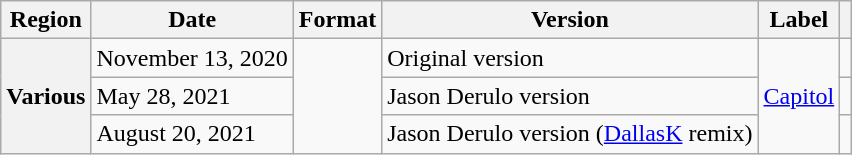<table class="wikitable plainrowheaders">
<tr>
<th scope="col">Region</th>
<th scope="col">Date</th>
<th scope="col">Format</th>
<th scope="col">Version</th>
<th scope="col">Label</th>
<th scope="col"></th>
</tr>
<tr>
<th scope="row" rowspan="3">Various</th>
<td>November 13, 2020</td>
<td rowspan="3"></td>
<td>Original version</td>
<td rowspan="3"><a href='#'>Capitol</a></td>
<td align="center"></td>
</tr>
<tr>
<td>May 28, 2021</td>
<td>Jason Derulo version</td>
<td align="center"></td>
</tr>
<tr>
<td>August 20, 2021</td>
<td>Jason Derulo version (<a href='#'>DallasK</a> remix)</td>
<td align="center"></td>
</tr>
</table>
